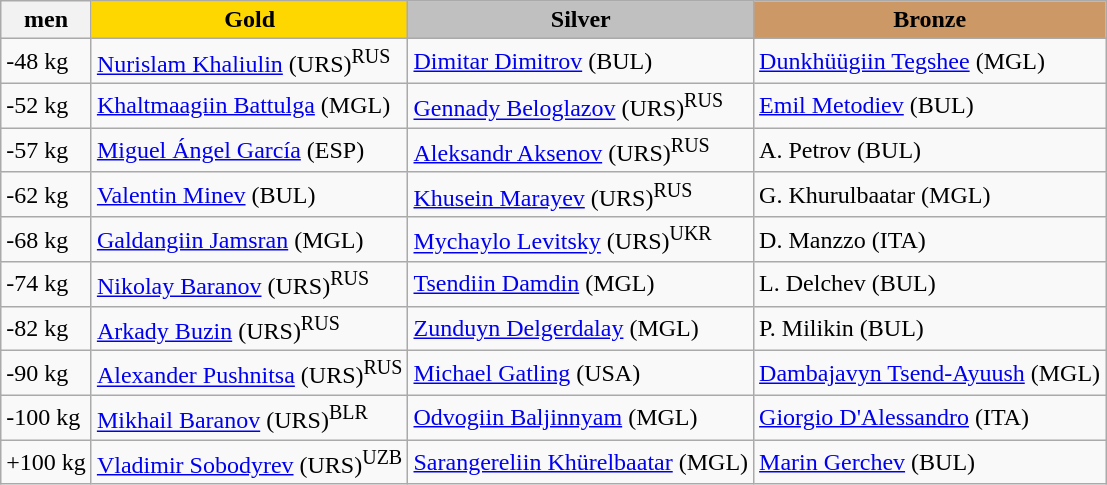<table class="wikitable">
<tr>
<th>men</th>
<th style="background: gold">Gold</th>
<th style="background: silver">Silver</th>
<th style="background: #cc9966">Bronze</th>
</tr>
<tr>
<td>-48 kg</td>
<td> <a href='#'>Nurislam Khaliulin</a> (URS)<sup>RUS</sup></td>
<td> <a href='#'>Dimitar Dimitrov</a> (BUL)</td>
<td> <a href='#'>Dunkhüügiin Tegshee</a> (MGL)</td>
</tr>
<tr>
<td>-52 kg</td>
<td> <a href='#'>Khaltmaagiin Battulga</a> (MGL)</td>
<td> <a href='#'>Gennady Beloglazov</a> (URS)<sup>RUS</sup></td>
<td> <a href='#'>Emil Metodiev</a> (BUL)</td>
</tr>
<tr>
<td>-57 kg</td>
<td> <a href='#'>Miguel Ángel García</a> (ESP)</td>
<td> <a href='#'>Aleksandr Aksenov</a> (URS)<sup>RUS</sup></td>
<td> A. Petrov (BUL)</td>
</tr>
<tr>
<td>-62 kg</td>
<td> <a href='#'>Valentin Minev</a> (BUL)</td>
<td> <a href='#'>Khusein Marayev</a> (URS)<sup>RUS</sup></td>
<td> G. Khurulbaatar (MGL)</td>
</tr>
<tr>
<td>-68 kg</td>
<td> <a href='#'>Galdangiin Jamsran</a> (MGL)</td>
<td> <a href='#'>Mychaylo Levitsky</a> (URS)<sup>UKR</sup></td>
<td> D. Manzzo (ITA)</td>
</tr>
<tr>
<td>-74 kg</td>
<td> <a href='#'>Nikolay Baranov</a> (URS)<sup>RUS</sup></td>
<td> <a href='#'>Tsendiin Damdin</a> (MGL)</td>
<td> L. Delchev (BUL)</td>
</tr>
<tr>
<td>-82 kg</td>
<td> <a href='#'>Arkady Buzin</a> (URS)<sup>RUS</sup></td>
<td> <a href='#'>Zunduyn Delgerdalay</a> (MGL)</td>
<td> P. Milikin (BUL)</td>
</tr>
<tr>
<td>-90 kg</td>
<td> <a href='#'>Alexander Pushnitsa</a> (URS)<sup>RUS</sup></td>
<td> <a href='#'>Michael Gatling</a> (USA)</td>
<td> <a href='#'>Dambajavyn Tsend-Ayuush</a> (MGL)</td>
</tr>
<tr>
<td>-100 kg</td>
<td> <a href='#'>Mikhail Baranov</a> (URS)<sup>BLR</sup></td>
<td> <a href='#'>Odvogiin Baljinnyam</a> (MGL)</td>
<td> <a href='#'>Giorgio D'Alessandro</a> (ITA)</td>
</tr>
<tr>
<td>+100 kg</td>
<td> <a href='#'>Vladimir Sobodyrev</a> (URS)<sup>UZB</sup></td>
<td> <a href='#'>Sarangereliin Khürelbaatar</a> (MGL)</td>
<td> <a href='#'>Marin Gerchev</a> (BUL)</td>
</tr>
</table>
